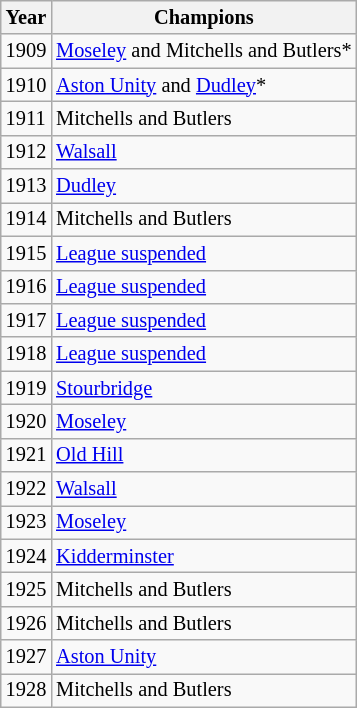<table class="wikitable" style="font-size:85%">
<tr>
<th>Year</th>
<th>Champions</th>
</tr>
<tr>
<td>1909</td>
<td><a href='#'>Moseley</a> and Mitchells and Butlers*</td>
</tr>
<tr>
<td>1910</td>
<td><a href='#'>Aston Unity</a> and <a href='#'>Dudley</a>*</td>
</tr>
<tr>
<td>1911</td>
<td>Mitchells and Butlers</td>
</tr>
<tr>
<td>1912</td>
<td><a href='#'>Walsall</a></td>
</tr>
<tr>
<td>1913</td>
<td><a href='#'>Dudley</a></td>
</tr>
<tr>
<td>1914</td>
<td>Mitchells and Butlers</td>
</tr>
<tr>
<td>1915</td>
<td><a href='#'>League suspended</a></td>
</tr>
<tr>
<td>1916</td>
<td><a href='#'>League suspended</a></td>
</tr>
<tr>
<td>1917</td>
<td><a href='#'>League suspended</a></td>
</tr>
<tr>
<td>1918</td>
<td><a href='#'>League suspended</a></td>
</tr>
<tr>
<td>1919</td>
<td><a href='#'>Stourbridge</a></td>
</tr>
<tr>
<td>1920</td>
<td><a href='#'>Moseley</a></td>
</tr>
<tr>
<td>1921</td>
<td><a href='#'>Old Hill</a></td>
</tr>
<tr>
<td>1922</td>
<td><a href='#'>Walsall</a></td>
</tr>
<tr>
<td>1923</td>
<td><a href='#'>Moseley</a></td>
</tr>
<tr>
<td>1924</td>
<td><a href='#'>Kidderminster</a></td>
</tr>
<tr>
<td>1925</td>
<td>Mitchells and Butlers</td>
</tr>
<tr>
<td>1926</td>
<td>Mitchells and Butlers</td>
</tr>
<tr>
<td>1927</td>
<td><a href='#'>Aston Unity</a></td>
</tr>
<tr>
<td>1928</td>
<td>Mitchells and Butlers</td>
</tr>
</table>
